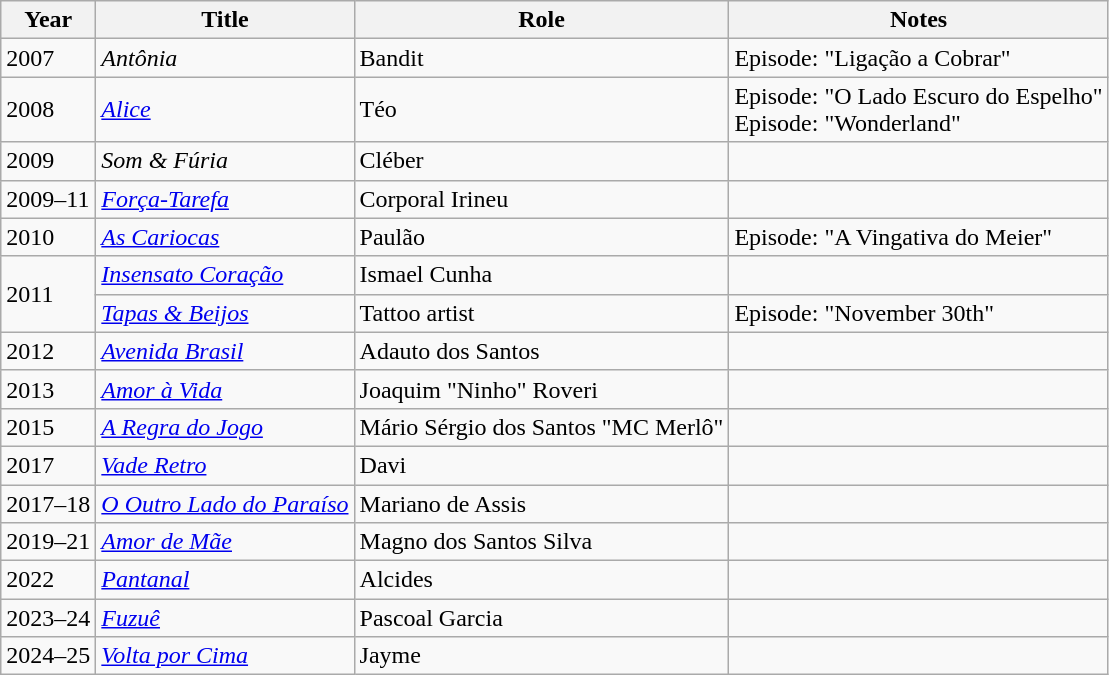<table class="wikitable">
<tr>
<th>Year</th>
<th>Title</th>
<th>Role</th>
<th>Notes</th>
</tr>
<tr>
<td>2007</td>
<td><em>Antônia</em></td>
<td>Bandit</td>
<td>Episode: "Ligação a Cobrar"</td>
</tr>
<tr>
<td>2008</td>
<td><em><a href='#'>Alice</a></em></td>
<td>Téo</td>
<td>Episode: "O Lado Escuro do Espelho"<br>Episode: "Wonderland"</td>
</tr>
<tr>
<td>2009</td>
<td><em>Som & Fúria</em></td>
<td>Cléber</td>
<td></td>
</tr>
<tr>
<td>2009–11</td>
<td><em><a href='#'>Força-Tarefa</a></em></td>
<td>Corporal Irineu</td>
<td></td>
</tr>
<tr>
<td>2010</td>
<td><em><a href='#'>As Cariocas</a></em></td>
<td>Paulão</td>
<td>Episode: "A Vingativa do Meier"</td>
</tr>
<tr>
<td rowspan="2">2011</td>
<td><em><a href='#'>Insensato Coração</a></em></td>
<td>Ismael Cunha</td>
<td></td>
</tr>
<tr>
<td><em><a href='#'>Tapas & Beijos</a></em></td>
<td>Tattoo artist</td>
<td>Episode: "November 30th"</td>
</tr>
<tr>
<td>2012</td>
<td><em><a href='#'>Avenida Brasil</a></em></td>
<td>Adauto dos Santos</td>
<td></td>
</tr>
<tr>
<td>2013</td>
<td><em><a href='#'>Amor à Vida</a></em></td>
<td>Joaquim "Ninho" Roveri</td>
<td></td>
</tr>
<tr>
<td>2015</td>
<td><em><a href='#'>A Regra do Jogo</a></em></td>
<td>Mário Sérgio dos Santos "MC Merlô"</td>
<td></td>
</tr>
<tr>
<td>2017</td>
<td><em><a href='#'>Vade Retro</a></em></td>
<td>Davi</td>
<td></td>
</tr>
<tr>
<td>2017–18</td>
<td><em><a href='#'>O Outro Lado do Paraíso</a></em></td>
<td>Mariano de Assis</td>
<td></td>
</tr>
<tr>
<td>2019–21</td>
<td><em><a href='#'>Amor de Mãe</a></em></td>
<td>Magno dos Santos Silva</td>
<td></td>
</tr>
<tr>
<td>2022</td>
<td><em><a href='#'>Pantanal</a></em></td>
<td>Alcides</td>
<td></td>
</tr>
<tr>
<td>2023–24</td>
<td><em><a href='#'>Fuzuê</a></em></td>
<td>Pascoal Garcia</td>
<td></td>
</tr>
<tr>
<td>2024–25</td>
<td><em><a href='#'>Volta por Cima</a></em></td>
<td>Jayme</td>
<td></td>
</tr>
</table>
